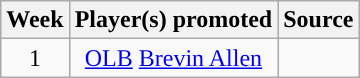<table class="wikitable" style="text-align:center">
<tr>
<th>Week</th>
<th>Player(s) promoted</th>
<th>Source</th>
</tr>
<tr>
<td>1</td>
<td><a href='#'>OLB</a> <a href='#'>Brevin Allen</a></td>
<td></td>
</tr>
</table>
